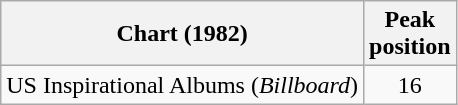<table class="wikitable">
<tr>
<th>Chart (1982)</th>
<th>Peak<br>position</th>
</tr>
<tr>
<td>US Inspirational Albums (<em>Billboard</em>)</td>
<td style="text-align:center;">16</td>
</tr>
</table>
